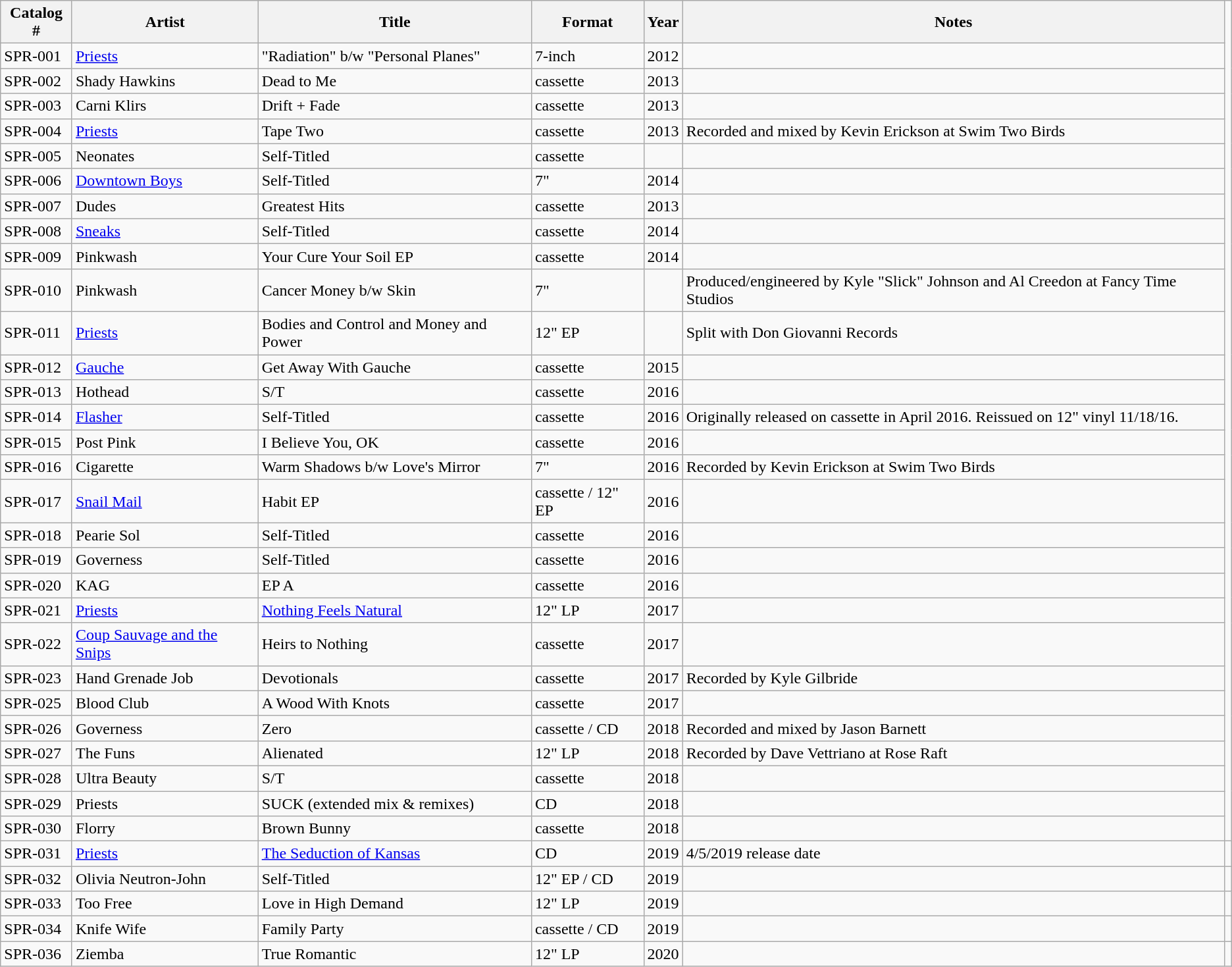<table class="wikitable">
<tr>
<th>Catalog #</th>
<th>Artist</th>
<th>Title</th>
<th>Format</th>
<th>Year</th>
<th>Notes</th>
</tr>
<tr>
<td>SPR-001</td>
<td><a href='#'>Priests</a></td>
<td>"Radiation" b/w "Personal Planes"</td>
<td>7-inch</td>
<td>2012</td>
<td></td>
</tr>
<tr>
<td>SPR-002</td>
<td>Shady Hawkins</td>
<td>Dead to Me</td>
<td>cassette</td>
<td>2013</td>
<td></td>
</tr>
<tr>
<td>SPR-003</td>
<td>Carni Klirs</td>
<td>Drift + Fade</td>
<td>cassette</td>
<td>2013</td>
<td></td>
</tr>
<tr>
<td>SPR-004</td>
<td><a href='#'>Priests</a></td>
<td>Tape Two</td>
<td>cassette</td>
<td>2013</td>
<td>Recorded and mixed by Kevin Erickson at Swim Two Birds</td>
</tr>
<tr>
<td>SPR-005</td>
<td>Neonates</td>
<td>Self-Titled</td>
<td>cassette</td>
<td></td>
<td></td>
</tr>
<tr>
<td>SPR-006</td>
<td><a href='#'>Downtown Boys</a></td>
<td>Self-Titled</td>
<td>7"</td>
<td>2014</td>
<td></td>
</tr>
<tr>
<td>SPR-007</td>
<td>Dudes</td>
<td>Greatest Hits</td>
<td>cassette</td>
<td>2013</td>
<td></td>
</tr>
<tr>
<td>SPR-008</td>
<td><a href='#'>Sneaks</a></td>
<td>Self-Titled</td>
<td>cassette</td>
<td>2014</td>
<td></td>
</tr>
<tr>
<td>SPR-009</td>
<td>Pinkwash</td>
<td>Your Cure Your Soil EP</td>
<td>cassette</td>
<td>2014</td>
<td></td>
</tr>
<tr>
<td>SPR-010</td>
<td>Pinkwash</td>
<td>Cancer Money b/w Skin</td>
<td>7"</td>
<td></td>
<td>Produced/engineered by Kyle "Slick" Johnson and Al Creedon at Fancy Time Studios</td>
</tr>
<tr>
<td>SPR-011</td>
<td><a href='#'>Priests</a></td>
<td>Bodies and Control and Money and Power</td>
<td>12" EP</td>
<td></td>
<td>Split with Don Giovanni Records</td>
</tr>
<tr>
<td>SPR-012</td>
<td><a href='#'>Gauche</a></td>
<td>Get Away With Gauche</td>
<td>cassette</td>
<td>2015</td>
<td></td>
</tr>
<tr>
<td>SPR-013</td>
<td>Hothead</td>
<td>S/T</td>
<td>cassette</td>
<td>2016</td>
<td></td>
</tr>
<tr>
<td>SPR-014</td>
<td><a href='#'>Flasher</a></td>
<td>Self-Titled</td>
<td>cassette</td>
<td>2016</td>
<td>Originally released on cassette in April 2016. Reissued on 12" vinyl 11/18/16.</td>
</tr>
<tr>
<td>SPR-015</td>
<td>Post Pink</td>
<td>I Believe You, OK</td>
<td>cassette</td>
<td>2016</td>
<td></td>
</tr>
<tr>
<td>SPR-016</td>
<td>Cigarette</td>
<td>Warm Shadows b/w Love's Mirror</td>
<td>7"</td>
<td>2016</td>
<td>Recorded by Kevin Erickson at Swim Two Birds</td>
</tr>
<tr>
<td>SPR-017</td>
<td><a href='#'>Snail Mail</a></td>
<td>Habit EP</td>
<td>cassette / 12" EP</td>
<td>2016</td>
<td></td>
</tr>
<tr>
<td>SPR-018</td>
<td>Pearie Sol</td>
<td>Self-Titled</td>
<td>cassette</td>
<td>2016</td>
<td></td>
</tr>
<tr>
<td>SPR-019</td>
<td>Governess</td>
<td>Self-Titled</td>
<td>cassette</td>
<td>2016</td>
<td></td>
</tr>
<tr>
<td>SPR-020</td>
<td>KAG</td>
<td>EP A</td>
<td>cassette</td>
<td>2016</td>
<td></td>
</tr>
<tr>
<td>SPR-021</td>
<td><a href='#'>Priests</a></td>
<td><a href='#'>Nothing Feels Natural</a></td>
<td>12" LP</td>
<td>2017</td>
<td></td>
</tr>
<tr>
<td>SPR-022</td>
<td><a href='#'>Coup Sauvage and the Snips</a></td>
<td>Heirs to Nothing</td>
<td>cassette</td>
<td>2017</td>
<td></td>
</tr>
<tr>
<td>SPR-023</td>
<td>Hand Grenade Job</td>
<td>Devotionals</td>
<td>cassette</td>
<td>2017</td>
<td>Recorded by Kyle Gilbride</td>
</tr>
<tr>
<td>SPR-025</td>
<td>Blood Club</td>
<td>A Wood With Knots</td>
<td>cassette</td>
<td>2017</td>
<td></td>
</tr>
<tr>
<td>SPR-026</td>
<td>Governess</td>
<td>Zero</td>
<td>cassette / CD</td>
<td>2018</td>
<td>Recorded and mixed by Jason Barnett</td>
</tr>
<tr>
<td>SPR-027</td>
<td>The Funs</td>
<td>Alienated</td>
<td>12" LP</td>
<td>2018</td>
<td>Recorded by Dave Vettriano at Rose Raft</td>
</tr>
<tr>
<td>SPR-028</td>
<td>Ultra Beauty</td>
<td>S/T</td>
<td>cassette</td>
<td>2018</td>
<td></td>
</tr>
<tr>
<td>SPR-029</td>
<td>Priests</td>
<td>SUCK (extended mix & remixes)</td>
<td>CD</td>
<td>2018</td>
<td></td>
</tr>
<tr>
<td>SPR-030</td>
<td>Florry</td>
<td>Brown Bunny</td>
<td>cassette</td>
<td>2018</td>
<td></td>
</tr>
<tr>
<td>SPR-031</td>
<td><a href='#'>Priests</a></td>
<td><a href='#'>The Seduction of Kansas</a></td>
<td>CD</td>
<td>2019</td>
<td>4/5/2019 release date</td>
<td></td>
</tr>
<tr>
<td>SPR-032</td>
<td>Olivia Neutron-John</td>
<td>Self-Titled</td>
<td>12" EP / CD</td>
<td>2019</td>
<td></td>
<td></td>
</tr>
<tr>
<td>SPR-033</td>
<td>Too Free</td>
<td>Love in High Demand</td>
<td>12" LP</td>
<td>2019</td>
<td></td>
<td></td>
</tr>
<tr>
<td>SPR-034</td>
<td>Knife Wife</td>
<td>Family Party</td>
<td>cassette / CD</td>
<td>2019</td>
<td></td>
<td></td>
</tr>
<tr>
<td>SPR-036</td>
<td>Ziemba</td>
<td>True Romantic</td>
<td>12" LP</td>
<td>2020</td>
<td></td>
</tr>
</table>
